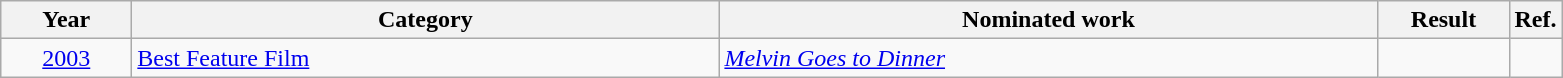<table class=wikitable>
<tr>
<th scope="col" style="width:5em;">Year</th>
<th scope="col" style="width:24em;">Category</th>
<th scope="col" style="width:27em;">Nominated work</th>
<th scope="col" style="width:5em;">Result</th>
<th>Ref.</th>
</tr>
<tr>
<td style="text-align:center;"><a href='#'>2003</a></td>
<td><a href='#'>Best Feature Film</a></td>
<td><em><a href='#'>Melvin Goes to Dinner</a></em></td>
<td></td>
<td style="text-align:center;"></td>
</tr>
</table>
